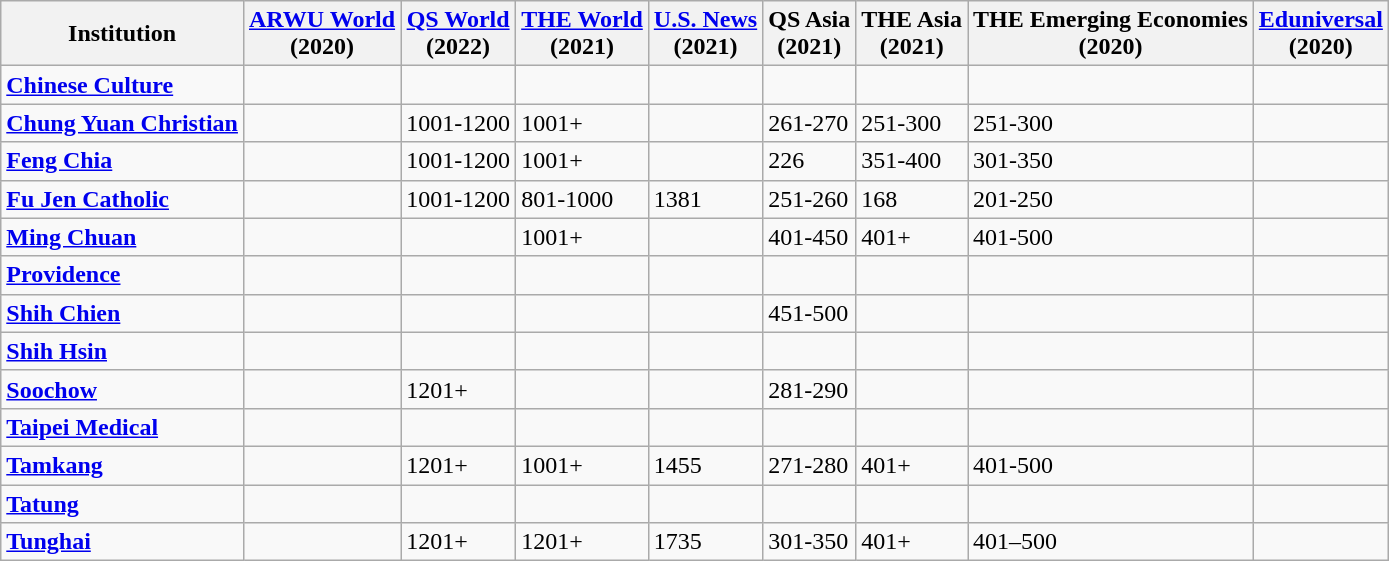<table class="wikitable sortable">
<tr>
<th>Institution</th>
<th><a href='#'>ARWU World</a><br>(2020)</th>
<th><a href='#'>QS World</a><br>(2022)</th>
<th><a href='#'>THE World</a><br>(2021)</th>
<th><a href='#'>U.S. News</a><br>(2021)</th>
<th>QS Asia<br>(2021)</th>
<th>THE Asia<br>(2021)</th>
<th>THE Emerging Economies<br>(2020)</th>
<th><a href='#'>Eduniversal</a><br>(2020)</th>
</tr>
<tr>
<td><strong><a href='#'>Chinese Culture</a></strong></td>
<td></td>
<td></td>
<td></td>
<td></td>
<td></td>
<td></td>
<td></td>
<td></td>
</tr>
<tr>
<td><strong><a href='#'>Chung Yuan Christian</a></strong></td>
<td></td>
<td>1001-1200</td>
<td>1001+</td>
<td></td>
<td>261-270</td>
<td>251-300</td>
<td>251-300</td>
<td></td>
</tr>
<tr>
<td><strong><a href='#'>Feng Chia</a></strong></td>
<td></td>
<td>1001-1200</td>
<td>1001+</td>
<td></td>
<td>226</td>
<td>351-400</td>
<td>301-350</td>
<td></td>
</tr>
<tr>
<td><strong><a href='#'>Fu Jen Catholic</a></strong></td>
<td></td>
<td>1001-1200</td>
<td>801-1000</td>
<td>1381</td>
<td>251-260</td>
<td>168</td>
<td>201-250</td>
<td></td>
</tr>
<tr>
<td><strong><a href='#'>Ming Chuan</a></strong></td>
<td></td>
<td></td>
<td>1001+</td>
<td></td>
<td>401-450</td>
<td>401+</td>
<td>401-500</td>
<td></td>
</tr>
<tr>
<td><strong><a href='#'>Providence</a></strong></td>
<td></td>
<td></td>
<td></td>
<td></td>
<td></td>
<td></td>
<td></td>
<td></td>
</tr>
<tr>
<td><strong><a href='#'>Shih Chien</a></strong></td>
<td></td>
<td></td>
<td></td>
<td></td>
<td>451-500</td>
<td></td>
<td></td>
<td></td>
</tr>
<tr>
<td><strong><a href='#'>Shih Hsin</a></strong></td>
<td></td>
<td></td>
<td></td>
<td></td>
<td></td>
<td></td>
<td></td>
<td></td>
</tr>
<tr>
<td><strong><a href='#'>Soochow</a></strong></td>
<td></td>
<td>1201+</td>
<td></td>
<td></td>
<td>281-290</td>
<td></td>
<td></td>
<td></td>
</tr>
<tr>
<td><strong><a href='#'>Taipei Medical</a></strong></td>
<td></td>
<td></td>
<td></td>
<td></td>
<td></td>
<td></td>
<td></td>
<td></td>
</tr>
<tr>
<td><strong><a href='#'>Tamkang</a></strong></td>
<td></td>
<td>1201+</td>
<td>1001+</td>
<td>1455</td>
<td>271-280</td>
<td>401+</td>
<td>401-500</td>
<td></td>
</tr>
<tr>
<td><strong><a href='#'>Tatung</a></strong></td>
<td></td>
<td></td>
<td></td>
<td></td>
<td></td>
<td></td>
<td></td>
<td></td>
</tr>
<tr>
<td><strong><a href='#'>Tunghai</a></strong></td>
<td></td>
<td>1201+</td>
<td>1201+</td>
<td>1735</td>
<td>301-350</td>
<td>401+</td>
<td>401–500</td>
<td></td>
</tr>
</table>
